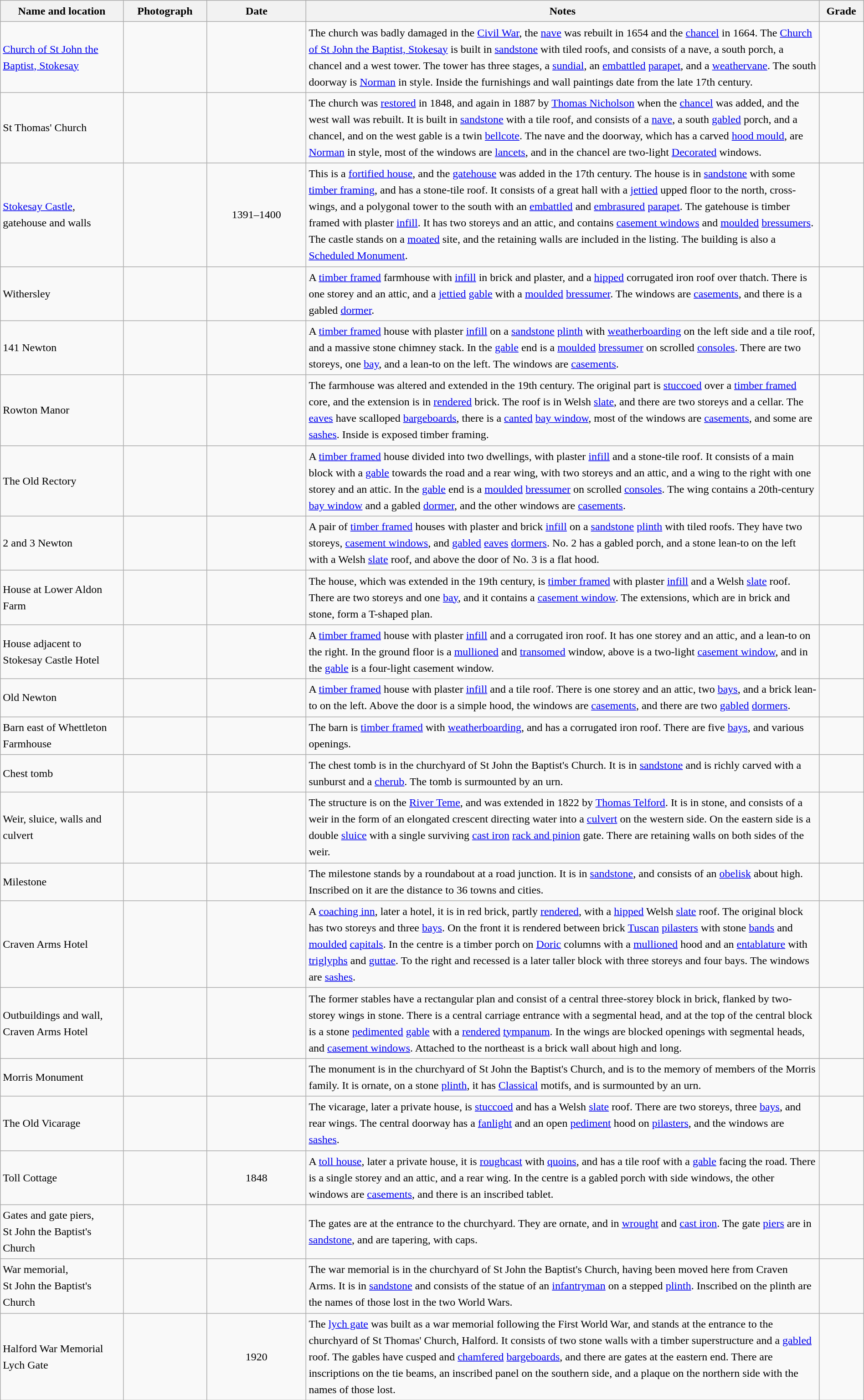<table class="wikitable sortable plainrowheaders" style="width:100%; border:0; text-align:left; line-height:150%;">
<tr>
<th scope="col"  style="width:150px">Name and location</th>
<th scope="col"  style="width:100px" class="unsortable">Photograph</th>
<th scope="col"  style="width:120px">Date</th>
<th scope="col"  style="width:650px" class="unsortable">Notes</th>
<th scope="col"  style="width:50px">Grade</th>
</tr>
<tr>
<td><a href='#'>Church of St John the Baptist, Stokesay</a><br><small></small></td>
<td></td>
<td align="center"></td>
<td>The church was badly damaged in the <a href='#'>Civil War</a>, the <a href='#'>nave</a> was rebuilt in 1654 and the <a href='#'>chancel</a> in 1664.  The <a href='#'>Church of St John the Baptist, Stokesay</a> is built in <a href='#'>sandstone</a> with tiled roofs, and consists of a nave, a south porch, a chancel  and a west tower.  The tower has three stages, a <a href='#'>sundial</a>, an <a href='#'>embattled</a> <a href='#'>parapet</a>, and a <a href='#'>weathervane</a>.  The south doorway is <a href='#'>Norman</a> in style.  Inside the furnishings and wall paintings date from the late 17th century.</td>
<td align="center" ></td>
</tr>
<tr>
<td>St Thomas' Church<br><small></small></td>
<td></td>
<td align="center"></td>
<td>The church was <a href='#'>restored</a> in 1848, and again in 1887 by <a href='#'>Thomas Nicholson</a> when the <a href='#'>chancel</a> was added, and the west wall was rebuilt.  It is built in <a href='#'>sandstone</a> with a tile roof, and consists of a <a href='#'>nave</a>, a south <a href='#'>gabled</a> porch, and a chancel, and on the west gable is a twin <a href='#'>bellcote</a>.  The nave and the doorway, which has a carved <a href='#'>hood mould</a>, are <a href='#'>Norman</a> in style, most of the windows are <a href='#'>lancets</a>, and in the chancel are two-light <a href='#'>Decorated</a> windows.</td>
<td align="center" ></td>
</tr>
<tr>
<td><a href='#'>Stokesay Castle</a>, gatehouse and walls</td>
<td></td>
<td align="center">1391–1400</td>
<td>This is a <a href='#'>fortified house</a>, and the <a href='#'>gatehouse</a> was added in the 17th century.  The house is in <a href='#'>sandstone</a> with some <a href='#'>timber framing</a>, and has a stone-tile roof.  It consists of a great hall with a <a href='#'>jettied</a> upped floor to the north, cross-wings, and a polygonal tower to the south with an <a href='#'>embattled</a> and <a href='#'>embrasured</a> <a href='#'>parapet</a>.  The gatehouse is timber framed with plaster <a href='#'>infill</a>.  It has two storeys and an attic, and contains <a href='#'>casement windows</a> and <a href='#'>moulded</a> <a href='#'>bressumers</a>.  The castle stands on a <a href='#'>moated</a> site, and the retaining walls are included in the listing.  The building is also a <a href='#'>Scheduled Monument</a>.</td>
<td align="center" ></td>
</tr>
<tr>
<td>Withersley<br><small></small></td>
<td></td>
<td align="center"></td>
<td>A <a href='#'>timber framed</a> farmhouse with <a href='#'>infill</a> in brick and plaster, and a <a href='#'>hipped</a> corrugated iron roof over thatch.  There is one storey and an attic, and a <a href='#'>jettied</a> <a href='#'>gable</a> with a <a href='#'>moulded</a> <a href='#'>bressumer</a>.  The windows are <a href='#'>casements</a>, and there is a gabled <a href='#'>dormer</a>.</td>
<td align="center" ></td>
</tr>
<tr>
<td>141 Newton<br><small></small></td>
<td></td>
<td align="center"></td>
<td>A <a href='#'>timber framed</a> house with plaster <a href='#'>infill</a> on a <a href='#'>sandstone</a> <a href='#'>plinth</a> with <a href='#'>weatherboarding</a> on the left side and a tile roof, and a massive stone chimney stack.  In the <a href='#'>gable</a> end is a <a href='#'>moulded</a> <a href='#'>bressumer</a> on scrolled <a href='#'>consoles</a>.  There are two storeys, one <a href='#'>bay</a>, and a lean-to on the left.  The windows are <a href='#'>casements</a>.</td>
<td align="center" ></td>
</tr>
<tr>
<td>Rowton Manor<br><small></small></td>
<td></td>
<td align="center"></td>
<td>The farmhouse was altered and extended in the 19th century.  The original part is <a href='#'>stuccoed</a> over a <a href='#'>timber framed</a> core, and the extension is in <a href='#'>rendered</a> brick.  The roof is in Welsh <a href='#'>slate</a>, and there are two storeys and a cellar.  The <a href='#'>eaves</a> have scalloped <a href='#'>bargeboards</a>, there is a <a href='#'>canted</a> <a href='#'>bay window</a>, most of the windows are <a href='#'>casements</a>, and some are <a href='#'>sashes</a>.  Inside is exposed timber framing.</td>
<td align="center" ></td>
</tr>
<tr>
<td>The Old Rectory<br><small></small></td>
<td></td>
<td align="center"></td>
<td>A <a href='#'>timber framed</a> house divided into two dwellings, with plaster <a href='#'>infill</a> and a stone-tile roof.  It consists of a main block with a <a href='#'>gable</a> towards the road and a rear wing, with two storeys and an attic, and a wing to the right with one storey and an attic.  In the <a href='#'>gable</a> end is a <a href='#'>moulded</a> <a href='#'>bressumer</a> on scrolled <a href='#'>consoles</a>.  The wing contains a 20th-century <a href='#'>bay window</a> and a gabled <a href='#'>dormer</a>, and the other windows are <a href='#'>casements</a>.</td>
<td align="center" ></td>
</tr>
<tr>
<td>2 and 3 Newton<br><small></small></td>
<td></td>
<td align="center"></td>
<td>A pair of <a href='#'>timber framed</a> houses with plaster and brick <a href='#'>infill</a> on a <a href='#'>sandstone</a> <a href='#'>plinth</a> with tiled roofs.  They have two storeys, <a href='#'>casement windows</a>, and <a href='#'>gabled</a> <a href='#'>eaves</a> <a href='#'>dormers</a>.  No. 2 has a gabled porch, and a stone lean-to on the left with a Welsh <a href='#'>slate</a> roof, and above the door of No. 3 is a flat hood.</td>
<td align="center" ></td>
</tr>
<tr>
<td>House at Lower Aldon Farm<br><small></small></td>
<td></td>
<td align="center"></td>
<td>The house, which was extended in the 19th century, is <a href='#'>timber framed</a> with plaster <a href='#'>infill</a> and a Welsh <a href='#'>slate</a> roof.  There are two storeys and one <a href='#'>bay</a>, and it contains a <a href='#'>casement window</a>.  The extensions, which are in brick and stone, form a T-shaped plan.</td>
<td align="center" ></td>
</tr>
<tr>
<td>House adjacent to Stokesay Castle Hotel<br><small></small></td>
<td></td>
<td align="center"></td>
<td>A <a href='#'>timber framed</a> house with plaster <a href='#'>infill</a> and a corrugated iron roof.  It has one storey and an attic, and a lean-to on the right.  In the ground floor is a <a href='#'>mullioned</a> and <a href='#'>transomed</a> window, above is a two-light <a href='#'>casement window</a>, and in the <a href='#'>gable</a> is a four-light casement window.</td>
<td align="center" ></td>
</tr>
<tr>
<td>Old Newton<br><small></small></td>
<td></td>
<td align="center"></td>
<td>A <a href='#'>timber framed</a> house with plaster <a href='#'>infill</a> and a tile roof.  There is one storey and an attic, two <a href='#'>bays</a>, and a brick lean-to on the left.  Above the door is a simple hood, the windows are <a href='#'>casements</a>, and there are two <a href='#'>gabled</a> <a href='#'>dormers</a>.</td>
<td align="center" ></td>
</tr>
<tr>
<td>Barn east of Whettleton Farmhouse<br><small></small></td>
<td></td>
<td align="center"></td>
<td>The barn is <a href='#'>timber framed</a> with <a href='#'>weatherboarding</a>, and has a corrugated iron roof.  There are five <a href='#'>bays</a>, and various openings.</td>
<td align="center" ></td>
</tr>
<tr>
<td>Chest tomb<br><small></small></td>
<td></td>
<td align="center"></td>
<td>The chest tomb is in the churchyard of St John the Baptist's Church.  It is in <a href='#'>sandstone</a> and is richly carved with a sunburst and a <a href='#'>cherub</a>.  The tomb is surmounted by an urn.</td>
<td align="center" ></td>
</tr>
<tr>
<td>Weir, sluice, walls and culvert<br><small></small></td>
<td></td>
<td align="center"></td>
<td>The structure is on the <a href='#'>River Teme</a>, and was extended in 1822 by <a href='#'>Thomas Telford</a>.  It is in stone, and consists of a weir in the form of an elongated crescent directing water into a <a href='#'>culvert</a> on the western side.  On the eastern side is a double <a href='#'>sluice</a> with a single surviving <a href='#'>cast iron</a> <a href='#'>rack and pinion</a> gate.  There are retaining walls on both sides of the weir.</td>
<td align="center" ></td>
</tr>
<tr>
<td>Milestone<br><small></small></td>
<td></td>
<td align="center"></td>
<td>The milestone stands by a roundabout at a road junction.  It is in <a href='#'>sandstone</a>, and consists of an <a href='#'>obelisk</a> about  high.  Inscribed on it are the distance to 36 towns and cities.</td>
<td align="center" ></td>
</tr>
<tr>
<td>Craven Arms Hotel<br><small></small></td>
<td></td>
<td align="center"></td>
<td>A <a href='#'>coaching inn</a>, later a hotel, it is in red brick, partly <a href='#'>rendered</a>, with a <a href='#'>hipped</a> Welsh <a href='#'>slate</a> roof.  The original block has two storeys and three <a href='#'>bays</a>.  On the front it is rendered between brick <a href='#'>Tuscan</a> <a href='#'>pilasters</a> with stone <a href='#'>bands</a> and <a href='#'>moulded</a> <a href='#'>capitals</a>.  In the centre is a timber porch on <a href='#'>Doric</a> columns with a <a href='#'>mullioned</a> hood and an <a href='#'>entablature</a> with <a href='#'>triglyphs</a> and <a href='#'>guttae</a>.  To the right and recessed is a later taller block with three storeys and four bays.  The windows are <a href='#'>sashes</a>.</td>
<td align="center" ></td>
</tr>
<tr>
<td>Outbuildings and wall,<br>Craven Arms Hotel<br><small></small></td>
<td></td>
<td align="center"></td>
<td>The former stables have a rectangular plan and consist of a central three-storey block in brick, flanked by two-storey wings in stone.  There is a central carriage entrance with a segmental head, and at the top of the central block is a stone <a href='#'>pedimented</a> <a href='#'>gable</a> with a <a href='#'>rendered</a> <a href='#'>tympanum</a>.  In the wings are blocked openings with segmental heads, and <a href='#'>casement windows</a>.  Attached to the northeast is a brick wall about  high and  long.</td>
<td align="center" ></td>
</tr>
<tr>
<td>Morris Monument<br><small></small></td>
<td></td>
<td align="center"></td>
<td>The monument is in the churchyard of St John the Baptist's Church, and is to the memory of members of the Morris family.  It is ornate, on a stone <a href='#'>plinth</a>, it has <a href='#'>Classical</a> motifs, and is surmounted by an urn.</td>
<td align="center" ></td>
</tr>
<tr>
<td>The Old Vicarage<br><small></small></td>
<td></td>
<td align="center"></td>
<td>The vicarage, later a private house, is <a href='#'>stuccoed</a> and has a Welsh <a href='#'>slate</a> roof.  There are two storeys, three <a href='#'>bays</a>, and rear wings.  The central doorway has a <a href='#'>fanlight</a> and an open <a href='#'>pediment</a> hood on <a href='#'>pilasters</a>, and the windows are <a href='#'>sashes</a>.</td>
<td align="center" ></td>
</tr>
<tr>
<td>Toll Cottage<br><small></small></td>
<td></td>
<td align="center">1848</td>
<td>A <a href='#'>toll house</a>, later a private house, it is <a href='#'>roughcast</a> with <a href='#'>quoins</a>, and has a tile roof with a <a href='#'>gable</a> facing the road.  There is a single storey and an attic, and a rear wing.  In the centre is a gabled porch with side windows, the other windows are <a href='#'>casements</a>, and there is an inscribed tablet.</td>
<td align="center" ></td>
</tr>
<tr>
<td>Gates and gate piers,<br>St John the Baptist's Church<br><small></small></td>
<td></td>
<td align="center"></td>
<td>The gates are at the entrance to the churchyard.  They are ornate, and in <a href='#'>wrought</a> and <a href='#'>cast iron</a>.  The gate <a href='#'>piers</a> are in <a href='#'>sandstone</a>, and are tapering, with caps.</td>
<td align="center" ></td>
</tr>
<tr>
<td>War memorial,<br>St John the Baptist's Church<br><small></small></td>
<td></td>
<td align="center"></td>
<td>The war memorial is in the churchyard of St John the Baptist's Church, having been moved here from Craven Arms.  It is in <a href='#'>sandstone</a> and consists of the statue of an <a href='#'>infantryman</a> on a stepped <a href='#'>plinth</a>.  Inscribed on the plinth are the names of those lost in the two World Wars.</td>
<td align="center" ></td>
</tr>
<tr>
<td>Halford War Memorial Lych Gate<br><small></small></td>
<td></td>
<td align="center">1920</td>
<td>The <a href='#'>lych gate</a> was built as a war memorial following the First World War, and stands at the entrance to the churchyard of St Thomas' Church, Halford.  It consists of two stone walls with a timber superstructure and a <a href='#'>gabled</a> roof.  The gables have cusped and <a href='#'>chamfered</a> <a href='#'>bargeboards</a>, and there are gates at the eastern end.  There are inscriptions on the tie beams, an inscribed panel on the southern side, and a plaque on the northern side with the names of those lost.</td>
<td align="center" ></td>
</tr>
<tr>
</tr>
</table>
